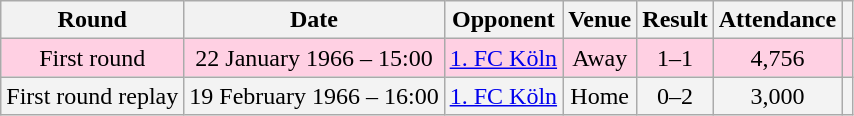<table class="wikitable" style="text-align:center;">
<tr>
<th>Round</th>
<th>Date</th>
<th>Opponent</th>
<th>Venue</th>
<th>Result</th>
<th>Attendance</th>
<th></th>
</tr>
<tr style="background-color: #ffd0e3;">
<td>First round</td>
<td>22 January 1966 – 15:00</td>
<td><a href='#'>1. FC Köln</a></td>
<td>Away</td>
<td>1–1 </td>
<td>4,756</td>
<td></td>
</tr>
<tr style="background-color: #f3f3f3;">
<td>First round replay</td>
<td>19 February 1966 – 16:00</td>
<td><a href='#'>1. FC Köln</a></td>
<td>Home</td>
<td>0–2</td>
<td>3,000</td>
<td></td>
</tr>
</table>
